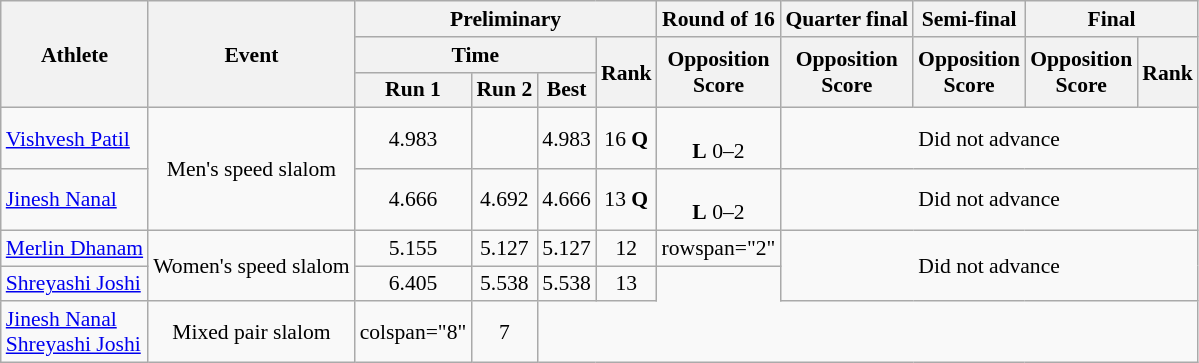<table class=wikitable style=font-size:90%;text-align:center>
<tr>
<th rowspan="3">Athlete</th>
<th rowspan="3">Event</th>
<th colspan="4">Preliminary</th>
<th>Round of 16</th>
<th>Quarter final</th>
<th>Semi-final</th>
<th colspan="2">Final</th>
</tr>
<tr>
<th colspan="3">Time</th>
<th rowspan="2">Rank</th>
<th rowspan="2">Opposition<br>Score</th>
<th rowspan="2">Opposition<br>Score</th>
<th rowspan="2">Opposition<br>Score</th>
<th rowspan="2">Opposition<br>Score</th>
<th rowspan="2">Rank</th>
</tr>
<tr>
<th>Run 1</th>
<th>Run 2</th>
<th>Best</th>
</tr>
<tr>
<td align="left"><a href='#'>Vishvesh Patil</a></td>
<td rowspan="2">Men's speed slalom</td>
<td>4.983</td>
<td></td>
<td>4.983</td>
<td>16 <strong>Q</strong></td>
<td><br><strong>L</strong> 0–2</td>
<td colspan="5">Did not advance</td>
</tr>
<tr>
<td align="left"><a href='#'>Jinesh Nanal</a></td>
<td>4.666</td>
<td>4.692</td>
<td>4.666</td>
<td>13 <strong>Q</strong></td>
<td><br><strong>L</strong> 0–2</td>
<td colspan="5">Did not advance</td>
</tr>
<tr>
<td align="left"><a href='#'>Merlin Dhanam</a></td>
<td rowspan="2">Women's speed slalom</td>
<td>5.155</td>
<td>5.127</td>
<td>5.127</td>
<td>12</td>
<td>rowspan="2" </td>
<td rowspan="2" colspan="6">Did not advance</td>
</tr>
<tr>
<td align="left"><a href='#'>Shreyashi Joshi</a></td>
<td>6.405</td>
<td>5.538</td>
<td>5.538</td>
<td>13</td>
</tr>
<tr>
<td align="left"><a href='#'>Jinesh Nanal</a><br><a href='#'>Shreyashi Joshi</a></td>
<td>Mixed pair slalom</td>
<td>colspan="8" </td>
<td>7</td>
</tr>
</table>
